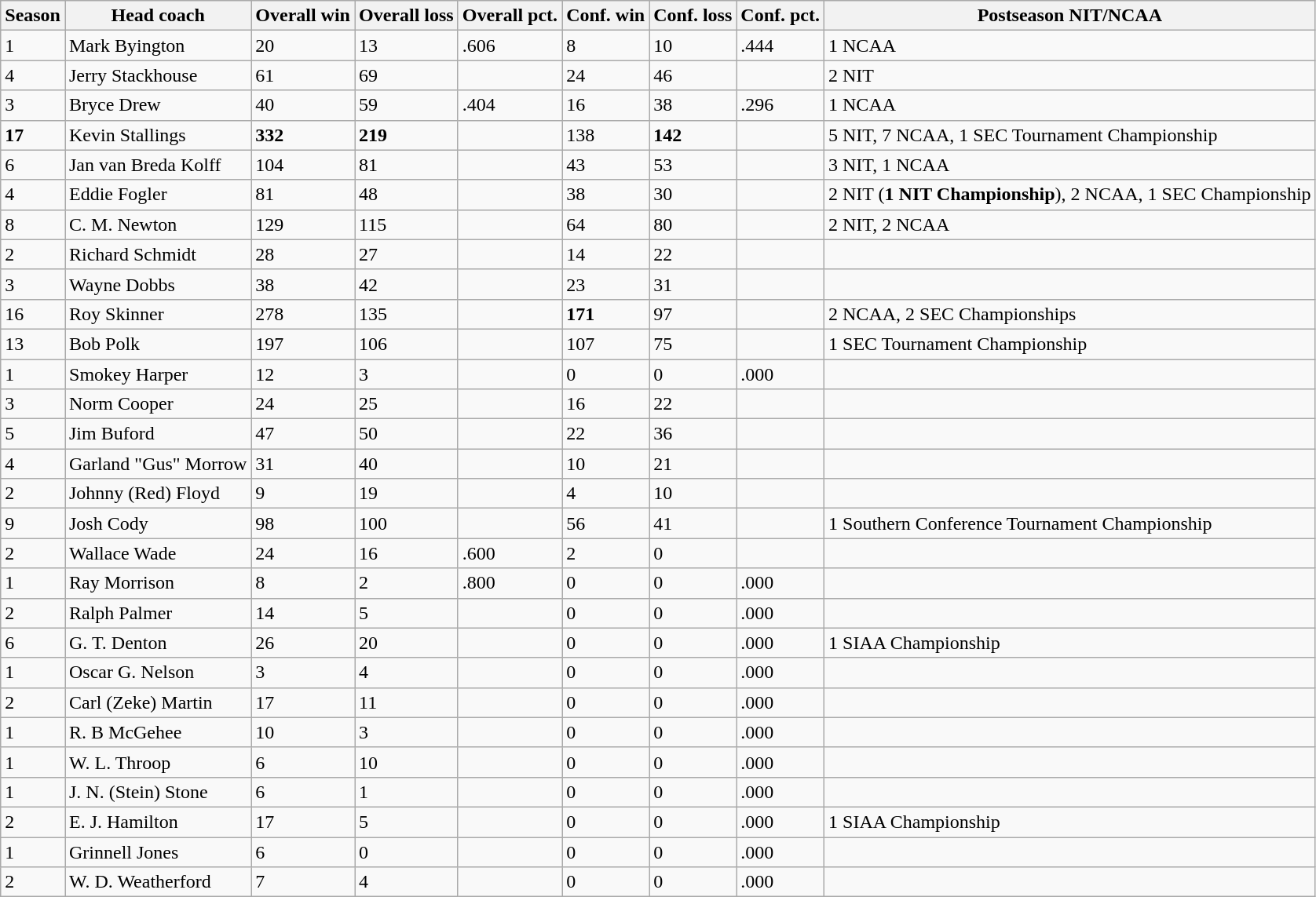<table class="wikitable sortable">
<tr>
<th>Season</th>
<th>Head coach</th>
<th>Overall win</th>
<th>Overall loss</th>
<th>Overall pct.</th>
<th>Conf. win</th>
<th>Conf. loss</th>
<th>Conf. pct.</th>
<th>Postseason NIT/NCAA</th>
</tr>
<tr>
<td>1</td>
<td>Mark Byington</td>
<td>20</td>
<td>13</td>
<td>.606</td>
<td>8</td>
<td>10</td>
<td>.444</td>
<td>1 NCAA</td>
</tr>
<tr>
<td>4</td>
<td>Jerry Stackhouse</td>
<td>61</td>
<td>69</td>
<td></td>
<td>24</td>
<td>46</td>
<td></td>
<td>2 NIT</td>
</tr>
<tr>
<td>3</td>
<td>Bryce Drew</td>
<td>40</td>
<td>59</td>
<td>.404</td>
<td>16</td>
<td>38</td>
<td>.296</td>
<td>1 NCAA</td>
</tr>
<tr>
<td><strong>17</strong></td>
<td>Kevin Stallings</td>
<td><strong>332</strong></td>
<td><strong>219</strong></td>
<td></td>
<td>138</td>
<td><strong>142</strong></td>
<td></td>
<td>5 NIT, 7 NCAA, 1 SEC Tournament Championship</td>
</tr>
<tr>
<td>6</td>
<td>Jan van Breda Kolff</td>
<td>104</td>
<td>81</td>
<td></td>
<td>43</td>
<td>53</td>
<td></td>
<td>3 NIT, 1 NCAA</td>
</tr>
<tr>
<td>4</td>
<td>Eddie Fogler</td>
<td>81</td>
<td>48</td>
<td></td>
<td>38</td>
<td>30</td>
<td></td>
<td>2 NIT (<strong>1 NIT Championship</strong>), 2 NCAA, 1 SEC Championship</td>
</tr>
<tr>
<td>8</td>
<td>C. M. Newton</td>
<td>129</td>
<td>115</td>
<td></td>
<td>64</td>
<td>80</td>
<td></td>
<td>2 NIT, 2 NCAA</td>
</tr>
<tr>
<td>2</td>
<td>Richard Schmidt</td>
<td>28</td>
<td>27</td>
<td></td>
<td>14</td>
<td>22</td>
<td></td>
<td></td>
</tr>
<tr>
<td>3</td>
<td>Wayne Dobbs</td>
<td>38</td>
<td>42</td>
<td></td>
<td>23</td>
<td>31</td>
<td></td>
<td></td>
</tr>
<tr>
<td>16</td>
<td>Roy Skinner</td>
<td>278</td>
<td>135</td>
<td><strong></strong></td>
<td><strong>171</strong></td>
<td>97</td>
<td><strong></strong></td>
<td>2 NCAA, 2 SEC Championships</td>
</tr>
<tr>
<td>13</td>
<td>Bob Polk</td>
<td>197</td>
<td>106</td>
<td></td>
<td>107</td>
<td>75</td>
<td></td>
<td>1 SEC Tournament Championship</td>
</tr>
<tr>
<td>1</td>
<td>Smokey Harper</td>
<td>12</td>
<td>3</td>
<td></td>
<td>0</td>
<td>0</td>
<td>.000</td>
<td></td>
</tr>
<tr>
<td>3</td>
<td>Norm Cooper</td>
<td>24</td>
<td>25</td>
<td></td>
<td>16</td>
<td>22</td>
<td></td>
<td></td>
</tr>
<tr>
<td>5</td>
<td>Jim Buford</td>
<td>47</td>
<td>50</td>
<td></td>
<td>22</td>
<td>36</td>
<td></td>
<td></td>
</tr>
<tr>
<td>4</td>
<td>Garland "Gus" Morrow</td>
<td>31</td>
<td>40</td>
<td></td>
<td>10</td>
<td>21</td>
<td></td>
<td></td>
</tr>
<tr>
<td>2</td>
<td>Johnny (Red) Floyd</td>
<td>9</td>
<td>19</td>
<td></td>
<td>4</td>
<td>10</td>
<td></td>
<td></td>
</tr>
<tr>
<td>9</td>
<td>Josh Cody</td>
<td>98</td>
<td>100</td>
<td></td>
<td>56</td>
<td>41</td>
<td></td>
<td>1 Southern Conference Tournament Championship</td>
</tr>
<tr>
<td>2</td>
<td>Wallace Wade</td>
<td>24</td>
<td>16</td>
<td>.600</td>
<td>2</td>
<td>0</td>
<td></td>
<td></td>
</tr>
<tr>
<td>1</td>
<td>Ray Morrison</td>
<td>8</td>
<td>2</td>
<td>.800</td>
<td>0</td>
<td>0</td>
<td>.000</td>
<td></td>
</tr>
<tr>
<td>2</td>
<td>Ralph Palmer</td>
<td>14</td>
<td>5</td>
<td></td>
<td>0</td>
<td>0</td>
<td>.000</td>
<td></td>
</tr>
<tr>
<td>6</td>
<td>G. T. Denton</td>
<td>26</td>
<td>20</td>
<td></td>
<td>0</td>
<td>0</td>
<td>.000</td>
<td>1 SIAA Championship</td>
</tr>
<tr>
<td>1</td>
<td>Oscar G. Nelson</td>
<td>3</td>
<td>4</td>
<td></td>
<td>0</td>
<td>0</td>
<td>.000</td>
<td></td>
</tr>
<tr>
<td>2</td>
<td>Carl (Zeke) Martin</td>
<td>17</td>
<td>11</td>
<td></td>
<td>0</td>
<td>0</td>
<td>.000</td>
<td></td>
</tr>
<tr>
<td>1</td>
<td>R. B McGehee</td>
<td>10</td>
<td>3</td>
<td></td>
<td>0</td>
<td>0</td>
<td>.000</td>
<td></td>
</tr>
<tr>
<td>1</td>
<td>W. L. Throop</td>
<td>6</td>
<td>10</td>
<td></td>
<td>0</td>
<td>0</td>
<td>.000</td>
<td></td>
</tr>
<tr>
<td>1</td>
<td>J. N. (Stein) Stone</td>
<td>6</td>
<td>1</td>
<td></td>
<td>0</td>
<td>0</td>
<td>.000</td>
<td></td>
</tr>
<tr>
<td>2</td>
<td>E. J. Hamilton</td>
<td>17</td>
<td>5</td>
<td></td>
<td>0</td>
<td>0</td>
<td>.000</td>
<td>1 SIAA Championship</td>
</tr>
<tr>
<td>1</td>
<td>Grinnell Jones</td>
<td>6</td>
<td>0</td>
<td></td>
<td>0</td>
<td>0</td>
<td>.000</td>
<td></td>
</tr>
<tr>
<td>2</td>
<td>W. D. Weatherford</td>
<td>7</td>
<td>4</td>
<td></td>
<td>0</td>
<td>0</td>
<td>.000</td>
<td></td>
</tr>
</table>
